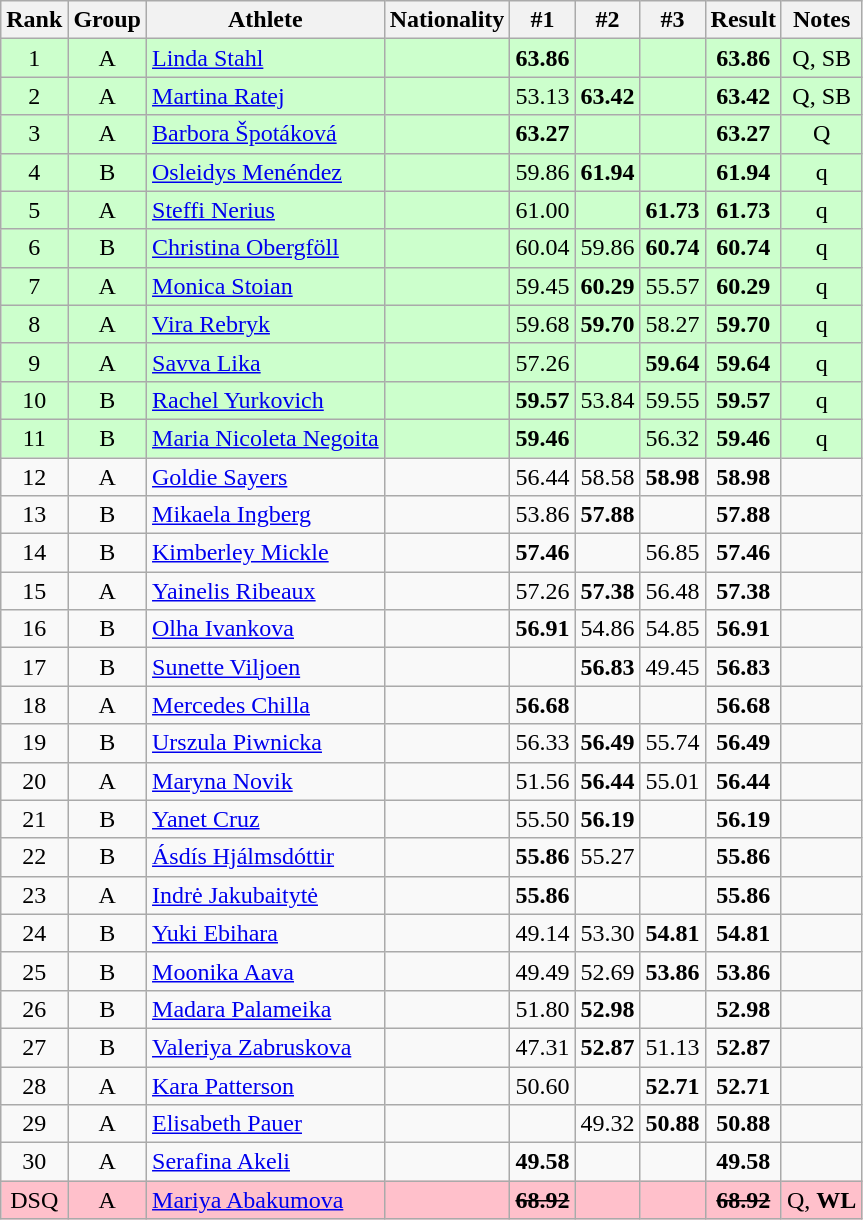<table class="wikitable sortable" style="text-align:center">
<tr>
<th>Rank</th>
<th>Group</th>
<th>Athlete</th>
<th>Nationality</th>
<th>#1</th>
<th>#2</th>
<th>#3</th>
<th>Result</th>
<th>Notes</th>
</tr>
<tr bgcolor=ccffcc>
<td>1</td>
<td>A</td>
<td align=left><a href='#'>Linda Stahl</a></td>
<td align=left></td>
<td><strong>63.86</strong></td>
<td></td>
<td></td>
<td><strong>63.86</strong></td>
<td>Q, SB</td>
</tr>
<tr bgcolor=ccffcc>
<td>2</td>
<td>A</td>
<td align=left><a href='#'>Martina Ratej</a></td>
<td align=left></td>
<td>53.13</td>
<td><strong>63.42</strong></td>
<td></td>
<td><strong>63.42</strong></td>
<td>Q, SB</td>
</tr>
<tr bgcolor=ccffcc>
<td>3</td>
<td>A</td>
<td align=left><a href='#'>Barbora Špotáková</a></td>
<td align=left></td>
<td><strong>63.27</strong></td>
<td></td>
<td></td>
<td><strong>63.27</strong></td>
<td>Q</td>
</tr>
<tr bgcolor=ccffcc>
<td>4</td>
<td>B</td>
<td align=left><a href='#'>Osleidys Menéndez</a></td>
<td align=left></td>
<td>59.86</td>
<td><strong>61.94</strong></td>
<td></td>
<td><strong>61.94</strong></td>
<td>q</td>
</tr>
<tr bgcolor=ccffcc>
<td>5</td>
<td>A</td>
<td align=left><a href='#'>Steffi Nerius</a></td>
<td align=left></td>
<td>61.00</td>
<td></td>
<td><strong>61.73</strong></td>
<td><strong>61.73</strong></td>
<td>q</td>
</tr>
<tr bgcolor=ccffcc>
<td>6</td>
<td>B</td>
<td align=left><a href='#'>Christina Obergföll</a></td>
<td align=left></td>
<td>60.04</td>
<td>59.86</td>
<td><strong>60.74</strong></td>
<td><strong>60.74</strong></td>
<td>q</td>
</tr>
<tr bgcolor=ccffcc>
<td>7</td>
<td>A</td>
<td align=left><a href='#'>Monica Stoian</a></td>
<td align=left></td>
<td>59.45</td>
<td><strong>60.29</strong></td>
<td>55.57</td>
<td><strong>60.29</strong></td>
<td>q</td>
</tr>
<tr bgcolor=ccffcc>
<td>8</td>
<td>A</td>
<td align=left><a href='#'>Vira Rebryk</a></td>
<td align=left></td>
<td>59.68</td>
<td><strong>59.70</strong></td>
<td>58.27</td>
<td><strong>59.70</strong></td>
<td>q</td>
</tr>
<tr bgcolor=ccffcc>
<td>9</td>
<td>A</td>
<td align=left><a href='#'>Savva Lika</a></td>
<td align=left></td>
<td>57.26</td>
<td></td>
<td><strong>59.64</strong></td>
<td><strong>59.64</strong></td>
<td>q</td>
</tr>
<tr bgcolor=ccffcc>
<td>10</td>
<td>B</td>
<td align=left><a href='#'>Rachel Yurkovich</a></td>
<td align=left></td>
<td><strong>59.57</strong></td>
<td>53.84</td>
<td>59.55</td>
<td><strong>59.57</strong></td>
<td>q</td>
</tr>
<tr bgcolor=ccffcc>
<td>11</td>
<td>B</td>
<td align=left><a href='#'>Maria Nicoleta Negoita</a></td>
<td align=left></td>
<td><strong>59.46</strong></td>
<td></td>
<td>56.32</td>
<td><strong>59.46</strong></td>
<td>q</td>
</tr>
<tr>
<td>12</td>
<td>A</td>
<td align=left><a href='#'>Goldie Sayers</a></td>
<td align=left></td>
<td>56.44</td>
<td>58.58</td>
<td><strong>58.98</strong></td>
<td><strong>58.98</strong></td>
<td></td>
</tr>
<tr>
<td>13</td>
<td>B</td>
<td align=left><a href='#'>Mikaela Ingberg</a></td>
<td align=left></td>
<td>53.86</td>
<td><strong>57.88</strong></td>
<td></td>
<td><strong>57.88</strong></td>
<td></td>
</tr>
<tr>
<td>14</td>
<td>B</td>
<td align=left><a href='#'>Kimberley Mickle</a></td>
<td align=left></td>
<td><strong>57.46</strong></td>
<td></td>
<td>56.85</td>
<td><strong>57.46</strong></td>
<td></td>
</tr>
<tr>
<td>15</td>
<td>A</td>
<td align=left><a href='#'>Yainelis Ribeaux</a></td>
<td align=left></td>
<td>57.26</td>
<td><strong>57.38</strong></td>
<td>56.48</td>
<td><strong>57.38</strong></td>
<td></td>
</tr>
<tr>
<td>16</td>
<td>B</td>
<td align=left><a href='#'>Olha Ivankova</a></td>
<td align=left></td>
<td><strong>56.91</strong></td>
<td>54.86</td>
<td>54.85</td>
<td><strong>56.91</strong></td>
<td></td>
</tr>
<tr>
<td>17</td>
<td>B</td>
<td align=left><a href='#'>Sunette Viljoen</a></td>
<td align=left></td>
<td></td>
<td><strong>56.83</strong></td>
<td>49.45</td>
<td><strong>56.83</strong></td>
<td></td>
</tr>
<tr>
<td>18</td>
<td>A</td>
<td align=left><a href='#'>Mercedes Chilla</a></td>
<td align=left></td>
<td><strong>56.68</strong></td>
<td></td>
<td></td>
<td><strong>56.68</strong></td>
<td></td>
</tr>
<tr>
<td>19</td>
<td>B</td>
<td align=left><a href='#'>Urszula Piwnicka</a></td>
<td align=left></td>
<td>56.33</td>
<td><strong>56.49</strong></td>
<td>55.74</td>
<td><strong>56.49</strong></td>
<td></td>
</tr>
<tr>
<td>20</td>
<td>A</td>
<td align=left><a href='#'>Maryna Novik</a></td>
<td align=left></td>
<td>51.56</td>
<td><strong>56.44</strong></td>
<td>55.01</td>
<td><strong>56.44</strong></td>
<td></td>
</tr>
<tr>
<td>21</td>
<td>B</td>
<td align=left><a href='#'>Yanet Cruz</a></td>
<td align=left></td>
<td>55.50</td>
<td><strong>56.19</strong></td>
<td></td>
<td><strong>56.19</strong></td>
<td></td>
</tr>
<tr>
<td>22</td>
<td>B</td>
<td align=left><a href='#'>Ásdís Hjálmsdóttir</a></td>
<td align=left></td>
<td><strong>55.86</strong></td>
<td>55.27</td>
<td></td>
<td><strong>55.86</strong></td>
<td></td>
</tr>
<tr>
<td>23</td>
<td>A</td>
<td align=left><a href='#'>Indrė Jakubaitytė</a></td>
<td align=left></td>
<td><strong>55.86</strong></td>
<td></td>
<td></td>
<td><strong>55.86</strong></td>
<td></td>
</tr>
<tr>
<td>24</td>
<td>B</td>
<td align=left><a href='#'>Yuki Ebihara</a></td>
<td align=left></td>
<td>49.14</td>
<td>53.30</td>
<td><strong>54.81</strong></td>
<td><strong>54.81</strong></td>
<td></td>
</tr>
<tr>
<td>25</td>
<td>B</td>
<td align=left><a href='#'>Moonika Aava</a></td>
<td align=left></td>
<td>49.49</td>
<td>52.69</td>
<td><strong>53.86</strong></td>
<td><strong>53.86</strong></td>
<td></td>
</tr>
<tr>
<td>26</td>
<td>B</td>
<td align=left><a href='#'>Madara Palameika</a></td>
<td align=left></td>
<td>51.80</td>
<td><strong>52.98</strong></td>
<td></td>
<td><strong>52.98</strong></td>
<td></td>
</tr>
<tr>
<td>27</td>
<td>B</td>
<td align=left><a href='#'>Valeriya Zabruskova</a></td>
<td align=left></td>
<td>47.31</td>
<td><strong>52.87</strong></td>
<td>51.13</td>
<td><strong>52.87</strong></td>
<td></td>
</tr>
<tr>
<td>28</td>
<td>A</td>
<td align=left><a href='#'>Kara Patterson</a></td>
<td align=left></td>
<td>50.60</td>
<td></td>
<td><strong>52.71</strong></td>
<td><strong>52.71</strong></td>
<td></td>
</tr>
<tr>
<td>29</td>
<td>A</td>
<td align=left><a href='#'>Elisabeth Pauer</a></td>
<td align=left></td>
<td></td>
<td>49.32</td>
<td><strong>50.88</strong></td>
<td><strong>50.88</strong></td>
<td></td>
</tr>
<tr>
<td>30</td>
<td>A</td>
<td align=left><a href='#'>Serafina Akeli</a></td>
<td align=left></td>
<td><strong>49.58</strong></td>
<td></td>
<td></td>
<td><strong>49.58</strong></td>
<td></td>
</tr>
<tr bgcolor=pink>
<td>DSQ</td>
<td>A</td>
<td align=left><a href='#'>Mariya Abakumova</a></td>
<td align=left></td>
<td><s><strong>68.92</strong></s></td>
<td></td>
<td></td>
<td><s><strong>68.92</strong></s></td>
<td>Q, <strong>WL</strong></td>
</tr>
</table>
